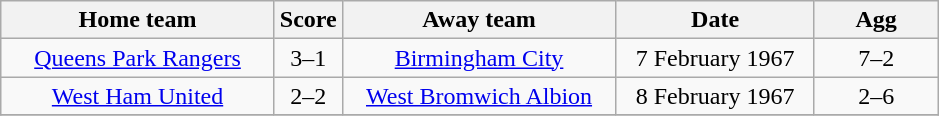<table class="wikitable" style="text-align:center;">
<tr>
<th width=175>Home team</th>
<th width=20>Score</th>
<th width=175>Away team</th>
<th width=125>Date</th>
<th width= 75>Agg</th>
</tr>
<tr>
<td><a href='#'>Queens Park Rangers</a></td>
<td>3–1</td>
<td><a href='#'>Birmingham City</a></td>
<td>7 February 1967</td>
<td>7–2</td>
</tr>
<tr>
<td><a href='#'>West Ham United</a></td>
<td>2–2</td>
<td><a href='#'>West Bromwich Albion</a></td>
<td>8 February 1967</td>
<td>2–6</td>
</tr>
<tr>
</tr>
</table>
